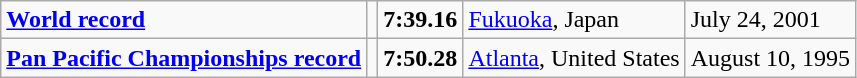<table class="wikitable">
<tr>
<td><strong><a href='#'>World record</a></strong></td>
<td></td>
<td><strong>7:39.16</strong></td>
<td><a href='#'>Fukuoka</a>, Japan</td>
<td>July 24, 2001</td>
</tr>
<tr>
<td><strong><a href='#'>Pan Pacific Championships record</a></strong></td>
<td></td>
<td><strong>7:50.28</strong></td>
<td><a href='#'>Atlanta</a>, United States</td>
<td>August 10, 1995</td>
</tr>
</table>
